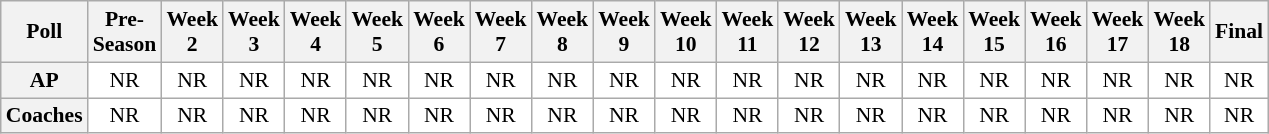<table class="wikitable" style="white-space:nowrap;font-size:90%">
<tr>
<th>Poll</th>
<th>Pre-<br>Season</th>
<th>Week<br>2</th>
<th>Week<br>3</th>
<th>Week<br>4</th>
<th>Week<br>5</th>
<th>Week<br>6</th>
<th>Week<br>7</th>
<th>Week<br>8</th>
<th>Week<br>9</th>
<th>Week<br>10</th>
<th>Week<br>11</th>
<th>Week<br>12</th>
<th>Week<br>13</th>
<th>Week<br>14</th>
<th>Week<br>15</th>
<th>Week<br>16</th>
<th>Week<br>17</th>
<th>Week<br>18</th>
<th>Final</th>
</tr>
<tr style="text-align:center;">
<th>AP</th>
<td style="background:#FFFFFF;">NR</td>
<td style="background:#FFFFFF;">NR</td>
<td style="background:#FFFFFF;">NR</td>
<td style="background:#FFFFFF;">NR</td>
<td style="background:#FFFFFF;">NR</td>
<td style="background:#FFFFFF;">NR</td>
<td style="background:#FFFFFF;">NR</td>
<td style="background:#FFFFFF;">NR</td>
<td style="background:#FFFFFF;">NR</td>
<td style="background:#FFFFFF;">NR</td>
<td style="background:#FFFFFF;">NR</td>
<td style="background:#FFFFFF;">NR</td>
<td style="background:#FFFFFF;">NR</td>
<td style="background:#FFFFFF;">NR</td>
<td style="background:#FFFFFF;">NR</td>
<td style="background:#FFFFFF;">NR</td>
<td style="background:#FFFFFF;">NR</td>
<td style="background:#FFFFFF;">NR</td>
<td style="background:#FFFFFF;">NR</td>
</tr>
<tr style="text-align:center;">
<th>Coaches</th>
<td style="background:#FFFFFF;">NR</td>
<td style="background:#FFFFFF;">NR</td>
<td style="background:#FFFFFF;">NR</td>
<td style="background:#FFFFFF;">NR</td>
<td style="background:#FFFFFF;">NR</td>
<td style="background:#FFFFFF;">NR</td>
<td style="background:#FFFFFF;">NR</td>
<td style="background:#FFFFFF;">NR</td>
<td style="background:#FFFFFF;">NR</td>
<td style="background:#FFFFFF;">NR</td>
<td style="background:#FFFFFF;">NR</td>
<td style="background:#FFFFFF;">NR</td>
<td style="background:#FFFFFF;">NR</td>
<td style="background:#FFFFFF;">NR</td>
<td style="background:#FFFFFF;">NR</td>
<td style="background:#FFFFFF;">NR</td>
<td style="background:#FFFFFF;">NR</td>
<td style="background:#FFFFFF;">NR</td>
<td style="background:#FFFFFF;">NR</td>
</tr>
</table>
